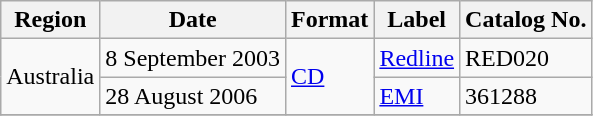<table class=wikitable>
<tr>
<th>Region</th>
<th>Date</th>
<th>Format</th>
<th>Label</th>
<th>Catalog No.</th>
</tr>
<tr>
<td rowspan="2">Australia</td>
<td>8 September 2003</td>
<td rowspan="2"><a href='#'>CD</a></td>
<td><a href='#'>Redline</a></td>
<td>RED020</td>
</tr>
<tr>
<td>28 August 2006</td>
<td><a href='#'>EMI</a></td>
<td>361288</td>
</tr>
<tr>
</tr>
</table>
